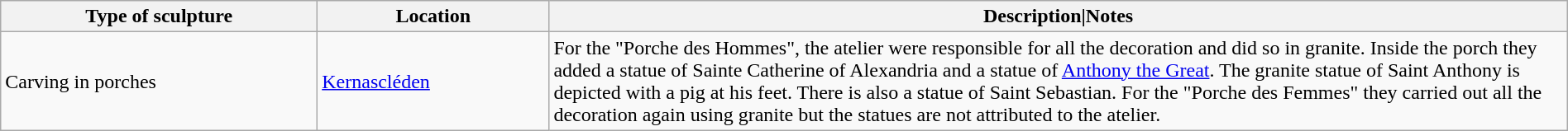<table class="wikitable sortable" style="width:100%; margin-top:0.5em;">
<tr>
<th scope="col">Type of sculpture</th>
<th scope="col">Location</th>
<th scope="col" style="width:65%;">Description|Notes</th>
</tr>
<tr>
<td>Carving in porches</td>
<td><a href='#'>Kernascléden</a></td>
<td>For the "Porche des Hommes", the atelier were responsible for all the decoration and did so in granite. Inside the porch they added a statue of Sainte Catherine of Alexandria and a statue of <a href='#'>Anthony the Great</a>. The granite statue of Saint Anthony is depicted with a pig at his feet. There is also a statue of Saint Sebastian. For the "Porche des Femmes" they carried out all the decoration again using granite but the statues are not attributed to the atelier.<br></td>
</tr>
</table>
